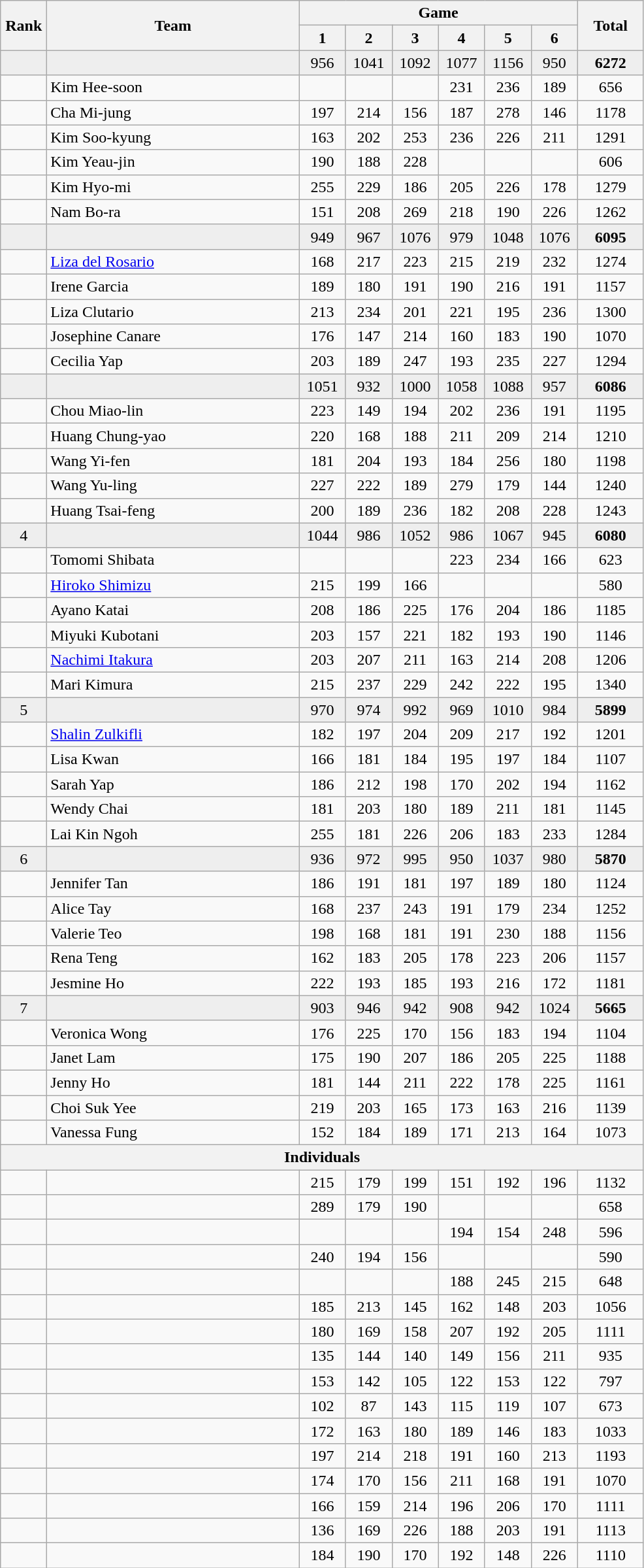<table class=wikitable style="text-align:center">
<tr>
<th rowspan="2" width=40>Rank</th>
<th rowspan="2" width=250>Team</th>
<th colspan="6">Game</th>
<th rowspan="2" width=60>Total</th>
</tr>
<tr>
<th width=40>1</th>
<th width=40>2</th>
<th width=40>3</th>
<th width=40>4</th>
<th width=40>5</th>
<th width=40>6</th>
</tr>
<tr bgcolor=eeeeee>
<td></td>
<td align="left"></td>
<td>956</td>
<td>1041</td>
<td>1092</td>
<td>1077</td>
<td>1156</td>
<td>950</td>
<td><strong>6272</strong></td>
</tr>
<tr>
<td></td>
<td align=left>Kim Hee-soon</td>
<td></td>
<td></td>
<td></td>
<td>231</td>
<td>236</td>
<td>189</td>
<td>656</td>
</tr>
<tr>
<td></td>
<td align=left>Cha Mi-jung</td>
<td>197</td>
<td>214</td>
<td>156</td>
<td>187</td>
<td>278</td>
<td>146</td>
<td>1178</td>
</tr>
<tr>
<td></td>
<td align=left>Kim Soo-kyung</td>
<td>163</td>
<td>202</td>
<td>253</td>
<td>236</td>
<td>226</td>
<td>211</td>
<td>1291</td>
</tr>
<tr>
<td></td>
<td align=left>Kim Yeau-jin</td>
<td>190</td>
<td>188</td>
<td>228</td>
<td></td>
<td></td>
<td></td>
<td>606</td>
</tr>
<tr>
<td></td>
<td align=left>Kim Hyo-mi</td>
<td>255</td>
<td>229</td>
<td>186</td>
<td>205</td>
<td>226</td>
<td>178</td>
<td>1279</td>
</tr>
<tr>
<td></td>
<td align=left>Nam Bo-ra</td>
<td>151</td>
<td>208</td>
<td>269</td>
<td>218</td>
<td>190</td>
<td>226</td>
<td>1262</td>
</tr>
<tr bgcolor=eeeeee>
<td></td>
<td align="left"></td>
<td>949</td>
<td>967</td>
<td>1076</td>
<td>979</td>
<td>1048</td>
<td>1076</td>
<td><strong>6095</strong></td>
</tr>
<tr>
<td></td>
<td align=left><a href='#'>Liza del Rosario</a></td>
<td>168</td>
<td>217</td>
<td>223</td>
<td>215</td>
<td>219</td>
<td>232</td>
<td>1274</td>
</tr>
<tr>
<td></td>
<td align=left>Irene Garcia</td>
<td>189</td>
<td>180</td>
<td>191</td>
<td>190</td>
<td>216</td>
<td>191</td>
<td>1157</td>
</tr>
<tr>
<td></td>
<td align=left>Liza Clutario</td>
<td>213</td>
<td>234</td>
<td>201</td>
<td>221</td>
<td>195</td>
<td>236</td>
<td>1300</td>
</tr>
<tr>
<td></td>
<td align=left>Josephine Canare</td>
<td>176</td>
<td>147</td>
<td>214</td>
<td>160</td>
<td>183</td>
<td>190</td>
<td>1070</td>
</tr>
<tr>
<td></td>
<td align=left>Cecilia Yap</td>
<td>203</td>
<td>189</td>
<td>247</td>
<td>193</td>
<td>235</td>
<td>227</td>
<td>1294</td>
</tr>
<tr bgcolor=eeeeee>
<td></td>
<td align="left"></td>
<td>1051</td>
<td>932</td>
<td>1000</td>
<td>1058</td>
<td>1088</td>
<td>957</td>
<td><strong>6086</strong></td>
</tr>
<tr>
<td></td>
<td align=left>Chou Miao-lin</td>
<td>223</td>
<td>149</td>
<td>194</td>
<td>202</td>
<td>236</td>
<td>191</td>
<td>1195</td>
</tr>
<tr>
<td></td>
<td align=left>Huang Chung-yao</td>
<td>220</td>
<td>168</td>
<td>188</td>
<td>211</td>
<td>209</td>
<td>214</td>
<td>1210</td>
</tr>
<tr>
<td></td>
<td align=left>Wang Yi-fen</td>
<td>181</td>
<td>204</td>
<td>193</td>
<td>184</td>
<td>256</td>
<td>180</td>
<td>1198</td>
</tr>
<tr>
<td></td>
<td align=left>Wang Yu-ling</td>
<td>227</td>
<td>222</td>
<td>189</td>
<td>279</td>
<td>179</td>
<td>144</td>
<td>1240</td>
</tr>
<tr>
<td></td>
<td align=left>Huang Tsai-feng</td>
<td>200</td>
<td>189</td>
<td>236</td>
<td>182</td>
<td>208</td>
<td>228</td>
<td>1243</td>
</tr>
<tr bgcolor=eeeeee>
<td>4</td>
<td align="left"></td>
<td>1044</td>
<td>986</td>
<td>1052</td>
<td>986</td>
<td>1067</td>
<td>945</td>
<td><strong>6080</strong></td>
</tr>
<tr>
<td></td>
<td align=left>Tomomi Shibata</td>
<td></td>
<td></td>
<td></td>
<td>223</td>
<td>234</td>
<td>166</td>
<td>623</td>
</tr>
<tr>
<td></td>
<td align=left><a href='#'>Hiroko Shimizu</a></td>
<td>215</td>
<td>199</td>
<td>166</td>
<td></td>
<td></td>
<td></td>
<td>580</td>
</tr>
<tr>
<td></td>
<td align=left>Ayano Katai</td>
<td>208</td>
<td>186</td>
<td>225</td>
<td>176</td>
<td>204</td>
<td>186</td>
<td>1185</td>
</tr>
<tr>
<td></td>
<td align=left>Miyuki Kubotani</td>
<td>203</td>
<td>157</td>
<td>221</td>
<td>182</td>
<td>193</td>
<td>190</td>
<td>1146</td>
</tr>
<tr>
<td></td>
<td align=left><a href='#'>Nachimi Itakura</a></td>
<td>203</td>
<td>207</td>
<td>211</td>
<td>163</td>
<td>214</td>
<td>208</td>
<td>1206</td>
</tr>
<tr>
<td></td>
<td align=left>Mari Kimura</td>
<td>215</td>
<td>237</td>
<td>229</td>
<td>242</td>
<td>222</td>
<td>195</td>
<td>1340</td>
</tr>
<tr bgcolor=eeeeee>
<td>5</td>
<td align="left"></td>
<td>970</td>
<td>974</td>
<td>992</td>
<td>969</td>
<td>1010</td>
<td>984</td>
<td><strong>5899</strong></td>
</tr>
<tr>
<td></td>
<td align=left><a href='#'>Shalin Zulkifli</a></td>
<td>182</td>
<td>197</td>
<td>204</td>
<td>209</td>
<td>217</td>
<td>192</td>
<td>1201</td>
</tr>
<tr>
<td></td>
<td align=left>Lisa Kwan</td>
<td>166</td>
<td>181</td>
<td>184</td>
<td>195</td>
<td>197</td>
<td>184</td>
<td>1107</td>
</tr>
<tr>
<td></td>
<td align=left>Sarah Yap</td>
<td>186</td>
<td>212</td>
<td>198</td>
<td>170</td>
<td>202</td>
<td>194</td>
<td>1162</td>
</tr>
<tr>
<td></td>
<td align=left>Wendy Chai</td>
<td>181</td>
<td>203</td>
<td>180</td>
<td>189</td>
<td>211</td>
<td>181</td>
<td>1145</td>
</tr>
<tr>
<td></td>
<td align=left>Lai Kin Ngoh</td>
<td>255</td>
<td>181</td>
<td>226</td>
<td>206</td>
<td>183</td>
<td>233</td>
<td>1284</td>
</tr>
<tr bgcolor=eeeeee>
<td>6</td>
<td align="left"></td>
<td>936</td>
<td>972</td>
<td>995</td>
<td>950</td>
<td>1037</td>
<td>980</td>
<td><strong>5870</strong></td>
</tr>
<tr>
<td></td>
<td align=left>Jennifer Tan</td>
<td>186</td>
<td>191</td>
<td>181</td>
<td>197</td>
<td>189</td>
<td>180</td>
<td>1124</td>
</tr>
<tr>
<td></td>
<td align=left>Alice Tay</td>
<td>168</td>
<td>237</td>
<td>243</td>
<td>191</td>
<td>179</td>
<td>234</td>
<td>1252</td>
</tr>
<tr>
<td></td>
<td align=left>Valerie Teo</td>
<td>198</td>
<td>168</td>
<td>181</td>
<td>191</td>
<td>230</td>
<td>188</td>
<td>1156</td>
</tr>
<tr>
<td></td>
<td align=left>Rena Teng</td>
<td>162</td>
<td>183</td>
<td>205</td>
<td>178</td>
<td>223</td>
<td>206</td>
<td>1157</td>
</tr>
<tr>
<td></td>
<td align=left>Jesmine Ho</td>
<td>222</td>
<td>193</td>
<td>185</td>
<td>193</td>
<td>216</td>
<td>172</td>
<td>1181</td>
</tr>
<tr bgcolor=eeeeee>
<td>7</td>
<td align="left"></td>
<td>903</td>
<td>946</td>
<td>942</td>
<td>908</td>
<td>942</td>
<td>1024</td>
<td><strong>5665</strong></td>
</tr>
<tr>
<td></td>
<td align=left>Veronica Wong</td>
<td>176</td>
<td>225</td>
<td>170</td>
<td>156</td>
<td>183</td>
<td>194</td>
<td>1104</td>
</tr>
<tr>
<td></td>
<td align=left>Janet Lam</td>
<td>175</td>
<td>190</td>
<td>207</td>
<td>186</td>
<td>205</td>
<td>225</td>
<td>1188</td>
</tr>
<tr>
<td></td>
<td align=left>Jenny Ho</td>
<td>181</td>
<td>144</td>
<td>211</td>
<td>222</td>
<td>178</td>
<td>225</td>
<td>1161</td>
</tr>
<tr>
<td></td>
<td align=left>Choi Suk Yee</td>
<td>219</td>
<td>203</td>
<td>165</td>
<td>173</td>
<td>163</td>
<td>216</td>
<td>1139</td>
</tr>
<tr>
<td></td>
<td align=left>Vanessa Fung</td>
<td>152</td>
<td>184</td>
<td>189</td>
<td>171</td>
<td>213</td>
<td>164</td>
<td>1073</td>
</tr>
<tr>
<th colspan="9">Individuals</th>
</tr>
<tr>
<td></td>
<td align="left"></td>
<td>215</td>
<td>179</td>
<td>199</td>
<td>151</td>
<td>192</td>
<td>196</td>
<td>1132</td>
</tr>
<tr>
<td></td>
<td align="left"></td>
<td>289</td>
<td>179</td>
<td>190</td>
<td></td>
<td></td>
<td></td>
<td>658</td>
</tr>
<tr>
<td></td>
<td align="left"></td>
<td></td>
<td></td>
<td></td>
<td>194</td>
<td>154</td>
<td>248</td>
<td>596</td>
</tr>
<tr>
<td></td>
<td align="left"></td>
<td>240</td>
<td>194</td>
<td>156</td>
<td></td>
<td></td>
<td></td>
<td>590</td>
</tr>
<tr>
<td></td>
<td align="left"></td>
<td></td>
<td></td>
<td></td>
<td>188</td>
<td>245</td>
<td>215</td>
<td>648</td>
</tr>
<tr>
<td></td>
<td align="left"></td>
<td>185</td>
<td>213</td>
<td>145</td>
<td>162</td>
<td>148</td>
<td>203</td>
<td>1056</td>
</tr>
<tr>
<td></td>
<td align="left"></td>
<td>180</td>
<td>169</td>
<td>158</td>
<td>207</td>
<td>192</td>
<td>205</td>
<td>1111</td>
</tr>
<tr>
<td></td>
<td align="left"></td>
<td>135</td>
<td>144</td>
<td>140</td>
<td>149</td>
<td>156</td>
<td>211</td>
<td>935</td>
</tr>
<tr>
<td></td>
<td align="left"></td>
<td>153</td>
<td>142</td>
<td>105</td>
<td>122</td>
<td>153</td>
<td>122</td>
<td>797</td>
</tr>
<tr>
<td></td>
<td align="left"></td>
<td>102</td>
<td>87</td>
<td>143</td>
<td>115</td>
<td>119</td>
<td>107</td>
<td>673</td>
</tr>
<tr>
<td></td>
<td align="left"></td>
<td>172</td>
<td>163</td>
<td>180</td>
<td>189</td>
<td>146</td>
<td>183</td>
<td>1033</td>
</tr>
<tr>
<td></td>
<td align="left"></td>
<td>197</td>
<td>214</td>
<td>218</td>
<td>191</td>
<td>160</td>
<td>213</td>
<td>1193</td>
</tr>
<tr>
<td></td>
<td align="left"></td>
<td>174</td>
<td>170</td>
<td>156</td>
<td>211</td>
<td>168</td>
<td>191</td>
<td>1070</td>
</tr>
<tr>
<td></td>
<td align="left"></td>
<td>166</td>
<td>159</td>
<td>214</td>
<td>196</td>
<td>206</td>
<td>170</td>
<td>1111</td>
</tr>
<tr>
<td></td>
<td align="left"></td>
<td>136</td>
<td>169</td>
<td>226</td>
<td>188</td>
<td>203</td>
<td>191</td>
<td>1113</td>
</tr>
<tr>
<td></td>
<td align="left"></td>
<td>184</td>
<td>190</td>
<td>170</td>
<td>192</td>
<td>148</td>
<td>226</td>
<td>1110</td>
</tr>
</table>
